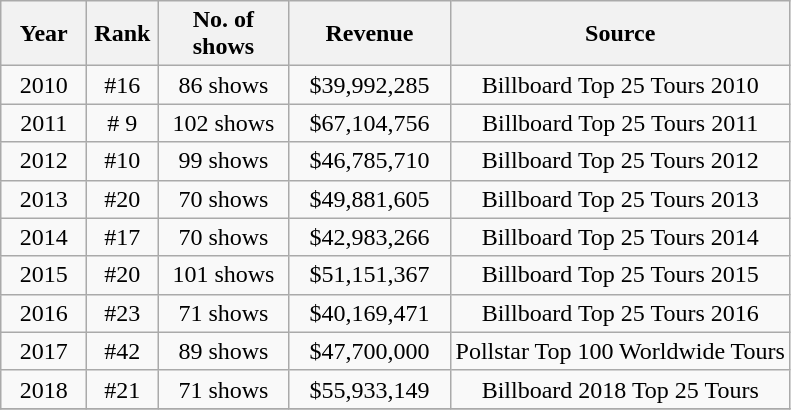<table class="wikitable">
<tr>
<th style="width:50px;">Year</th>
<th style="width:40px;">Rank</th>
<th style="width:80px;">No. of shows</th>
<th style="width:100px;">Revenue</th>
<th>Source</th>
</tr>
<tr align=center>
<td>2010</td>
<td>#16</td>
<td>86 shows</td>
<td>$39,992,285</td>
<td>Billboard Top 25 Tours 2010</td>
</tr>
<tr align=center>
<td>2011</td>
<td># 9</td>
<td>102 shows</td>
<td>$67,104,756</td>
<td>Billboard Top 25 Tours 2011</td>
</tr>
<tr align=center>
<td>2012</td>
<td>#10</td>
<td>99 shows</td>
<td>$46,785,710</td>
<td>Billboard Top 25 Tours 2012</td>
</tr>
<tr align=center>
<td>2013</td>
<td>#20</td>
<td>70 shows</td>
<td>$49,881,605</td>
<td>Billboard Top 25 Tours 2013</td>
</tr>
<tr align=center>
<td>2014</td>
<td>#17</td>
<td>70 shows</td>
<td>$42,983,266</td>
<td>Billboard Top 25 Tours 2014</td>
</tr>
<tr align=center>
<td>2015</td>
<td>#20</td>
<td>101 shows</td>
<td>$51,151,367</td>
<td>Billboard Top 25 Tours 2015</td>
</tr>
<tr align=center>
<td>2016</td>
<td>#23</td>
<td>71 shows</td>
<td>$40,169,471</td>
<td>Billboard Top 25 Tours 2016</td>
</tr>
<tr align=center>
<td>2017</td>
<td>#42</td>
<td>89 shows</td>
<td>$47,700,000</td>
<td>Pollstar Top 100 Worldwide Tours</td>
</tr>
<tr align=center>
<td>2018</td>
<td>#21</td>
<td>71 shows</td>
<td>$55,933,149</td>
<td>Billboard 2018 Top 25 Tours</td>
</tr>
<tr align=center>
</tr>
</table>
